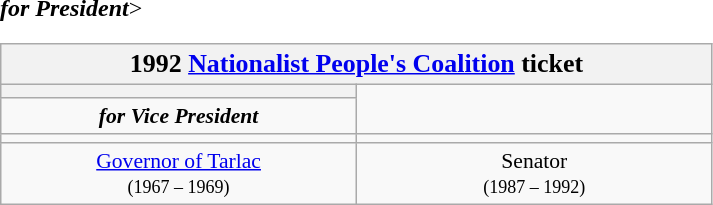<table class=wikitable style="font-size:90%; text-align:center">
<tr>
<th colspan=2><big>1992 <a href='#'>Nationalist People's Coalition</a> ticket</big></th>
</tr>
<tr>
<th style="width:3em; font-size:135%; background:></th>
<th style="width:3em; font-size:135%; background:></th>
</tr>
<tr style="color:#000; font-size:100%; background:#>
<td style="width:200px;"><strong><em>for President</em></strong></td>
<td style="width:200px;"><strong><em>for Vice President</em></strong></td>
</tr>
<tr <--Do not add a generic image here, that would be forbidden under WP:IPH-->>
<td></td>
<td></td>
</tr>
<tr>
<td style=width:16em><a href='#'>Governor of Tarlac</a><br><small>(1967 – 1969)</small></td>
<td style=width:16em>Senator<br><small>(1987 – 1992)</small></td>
</tr>
</table>
